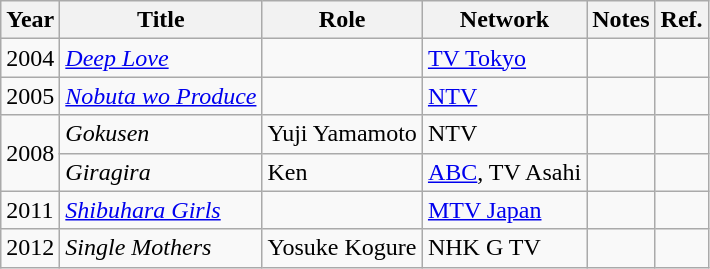<table class="wikitable">
<tr>
<th>Year</th>
<th>Title</th>
<th>Role</th>
<th>Network</th>
<th>Notes</th>
<th>Ref.</th>
</tr>
<tr>
<td>2004</td>
<td><em><a href='#'>Deep Love</a></em></td>
<td></td>
<td><a href='#'>TV Tokyo</a></td>
<td></td>
<td></td>
</tr>
<tr>
<td>2005</td>
<td><em><a href='#'>Nobuta wo Produce</a></em></td>
<td></td>
<td><a href='#'>NTV</a></td>
<td></td>
<td></td>
</tr>
<tr>
<td rowspan="2">2008</td>
<td><em>Gokusen</em></td>
<td>Yuji Yamamoto</td>
<td>NTV</td>
<td></td>
<td></td>
</tr>
<tr>
<td><em>Giragira</em></td>
<td>Ken</td>
<td><a href='#'>ABC</a>, TV Asahi</td>
<td></td>
<td></td>
</tr>
<tr>
<td>2011</td>
<td><em><a href='#'>Shibuhara Girls</a></em></td>
<td></td>
<td><a href='#'>MTV Japan</a></td>
<td></td>
<td></td>
</tr>
<tr>
<td>2012</td>
<td><em>Single Mothers</em></td>
<td>Yosuke Kogure</td>
<td>NHK G TV</td>
<td></td>
<td></td>
</tr>
</table>
